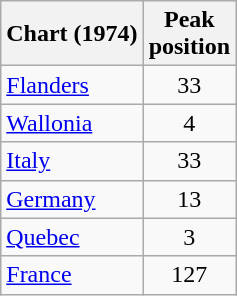<table class="wikitable sortable">
<tr>
<th scope="col">Chart (1974)</th>
<th scope="col">Peak<br>position</th>
</tr>
<tr>
<td><a href='#'>Flanders</a></td>
<td align="center">33</td>
</tr>
<tr>
<td><a href='#'>Wallonia</a></td>
<td align="center">4</td>
</tr>
<tr>
<td><a href='#'>Italy</a></td>
<td align="center">33</td>
</tr>
<tr>
<td><a href='#'>Germany</a></td>
<td align="center">13</td>
</tr>
<tr>
<td><a href='#'>Quebec</a></td>
<td align="center">3</td>
</tr>
<tr>
<td><a href='#'>France</a></td>
<td align="center">127</td>
</tr>
</table>
